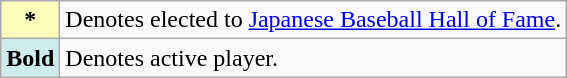<table class="wikitable" style="font-size:100%;">
<tr>
<th scope="row" style="background-color:#ffffbb">*</th>
<td>Denotes elected to <a href='#'>Japanese Baseball Hall of Fame</a>.</td>
</tr>
<tr>
<th scope="row" style="background:#cfecec;"><strong>Bold</strong></th>
<td>Denotes active player.</td>
</tr>
</table>
